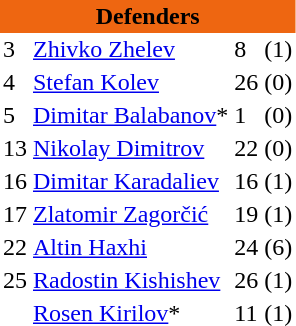<table class="toccolours" border="0" cellpadding="2" cellspacing="0" align="left" style="margin:0.5em;">
<tr>
<th colspan="4" align="center" bgcolor="#ee6611"><span>Defenders</span></th>
</tr>
<tr>
<td>3</td>
<td> <a href='#'>Zhivko Zhelev</a></td>
<td>8</td>
<td>(1)</td>
</tr>
<tr>
<td>4</td>
<td> <a href='#'>Stefan Kolev</a></td>
<td>26</td>
<td>(0)</td>
</tr>
<tr>
<td>5</td>
<td> <a href='#'>Dimitar Balabanov</a>*</td>
<td>1</td>
<td>(0)</td>
</tr>
<tr>
<td>13</td>
<td> <a href='#'>Nikolay Dimitrov</a></td>
<td>22</td>
<td>(0)</td>
</tr>
<tr>
<td>16</td>
<td> <a href='#'>Dimitar Karadaliev</a></td>
<td>16</td>
<td>(1)</td>
</tr>
<tr>
<td>17</td>
<td> <a href='#'>Zlatomir Zagorčić</a></td>
<td>19</td>
<td>(1)</td>
</tr>
<tr>
<td>22</td>
<td> <a href='#'>Altin Haxhi</a></td>
<td>24</td>
<td>(6)</td>
</tr>
<tr>
<td>25</td>
<td> <a href='#'>Radostin Kishishev</a></td>
<td>26</td>
<td>(1)</td>
</tr>
<tr>
<td></td>
<td> <a href='#'>Rosen Kirilov</a>*</td>
<td>11</td>
<td>(1)</td>
</tr>
<tr>
</tr>
</table>
